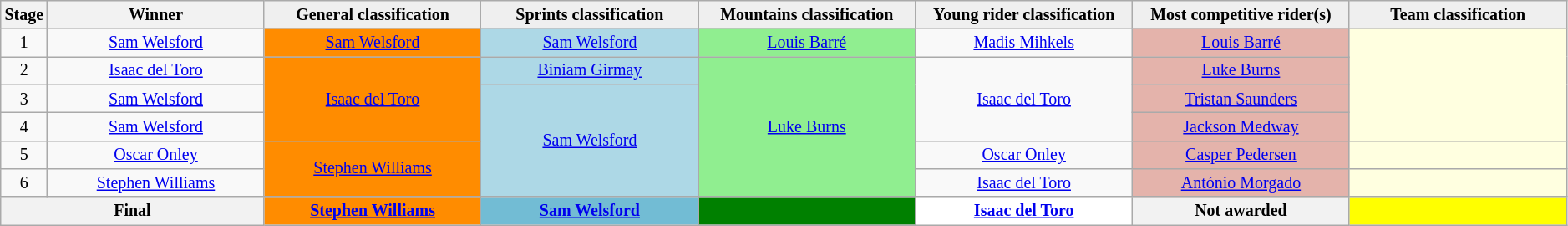<table class="wikitable" style="text-align: center; font-size:smaller;">
<tr style="background:#efefef;">
<th style="width:2%;">Stage</th>
<th style="width:14%;">Winner</th>
<th style="background:#efefef; width:14%;">General classification<br></th>
<th style="background:#efefef; width:14%;">Sprints classification<br></th>
<th style="background:#efefef; width:14%;">Mountains classification<br></th>
<th style="background:#efefef; width:14%;">Young rider classification<br></th>
<th style="background:#efefef; width:14%;">Most competitive rider(s)<br></th>
<th style="background:#efefef; width:14%;">Team classification</th>
</tr>
<tr>
<td>1</td>
<td><a href='#'>Sam Welsford</a></td>
<td style="background:#FF8C00;"><a href='#'>Sam Welsford</a></td>
<td style="background:#ADD8E6;"><a href='#'>Sam Welsford</a></td>
<td style="background:lightgreen;"><a href='#'>Louis Barré</a></td>
<td style="background:offwhite;"><a href='#'>Madis Mihkels</a></td>
<td style="background:#E4B3AB;"><a href='#'>Louis Barré</a></td>
<td style="background:lightyellow;" rowspan=4></td>
</tr>
<tr>
<td>2</td>
<td><a href='#'>Isaac del Toro</a></td>
<td style="background:#FF8C00;" rowspan=3><a href='#'>Isaac del Toro</a></td>
<td style="background:#ADD8E6;"><a href='#'>Biniam Girmay</a></td>
<td style="background:lightgreen;" rowspan=5><a href='#'>Luke Burns</a></td>
<td style="background:offwhite;" rowspan=3><a href='#'>Isaac del Toro</a></td>
<td style="background:#E4B3AB;"><a href='#'>Luke Burns</a></td>
</tr>
<tr>
<td>3</td>
<td><a href='#'>Sam Welsford</a></td>
<td style="background:#ADD8E6;" rowspan=4><a href='#'>Sam Welsford</a></td>
<td style="background:#E4B3AB;"><a href='#'>Tristan Saunders</a></td>
</tr>
<tr>
<td>4</td>
<td><a href='#'>Sam Welsford</a></td>
<td style="background:#E4B3AB;"><a href='#'>Jackson Medway</a></td>
</tr>
<tr>
<td>5</td>
<td><a href='#'>Oscar Onley</a></td>
<td style="background:#FF8C00;" rowspan=2><a href='#'>Stephen Williams</a></td>
<td style="background:offwhite;"><a href='#'>Oscar Onley</a></td>
<td style="background:#E4B3AB;"><a href='#'>Casper Pedersen</a></td>
<td style="background:lightyellow;"></td>
</tr>
<tr>
<td>6</td>
<td><a href='#'>Stephen Williams</a></td>
<td style="background:offwhite;"><a href='#'>Isaac del Toro</a></td>
<td style="background:#E4B3AB;"><a href='#'>António Morgado</a></td>
<td style="background:lightyellow;"></td>
</tr>
<tr>
<th scope="row" colspan="2">Final</th>
<th style="background:#FF8C00;"><a href='#'>Stephen Williams</a></th>
<th style="background:#72bcd4;"><a href='#'>Sam Welsford</a></th>
<th style="background:green;"></th>
<th style="background:white;"><a href='#'>Isaac del Toro</a></th>
<th>Not awarded</th>
<th style="background:yellow;"></th>
</tr>
</table>
